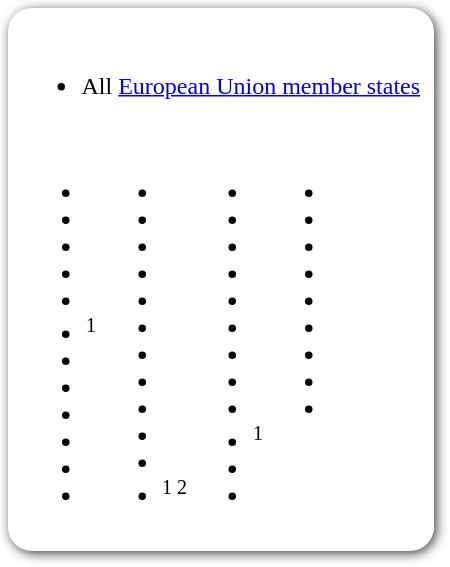<table style=" border-radius:1em; box-shadow: 0.1em 0.1em 0.5em rgba(0,0,0,0.75); background-color: white; border: 1px solid white; padding: 5px;">
<tr style="vertical-align:top;">
<td><br><ul><li> All <a href='#'>European Union member states</a></li></ul><table>
<tr>
<td><br><ul><li></li><li></li><li></li><li></li><li></li><li><sup>1</sup></li><li></li><li></li><li></li><li></li><li></li><li></li></ul></td>
<td valign="top"><br><ul><li></li><li></li><li></li><li></li><li></li><li></li><li></li><li></li><li></li><li></li><li></li><li><sup>1 2</sup></li></ul></td>
<td valign="top"><br><ul><li></li><li></li><li></li><li></li><li></li><li></li><li></li><li></li><li></li><li><sup>1</sup></li><li></li><li></li></ul></td>
<td valign="top"><br><ul><li></li><li></li><li></li><li></li><li></li><li></li><li></li><li></li><li></li></ul></td>
<td></td>
</tr>
</table>
</td>
</tr>
</table>
